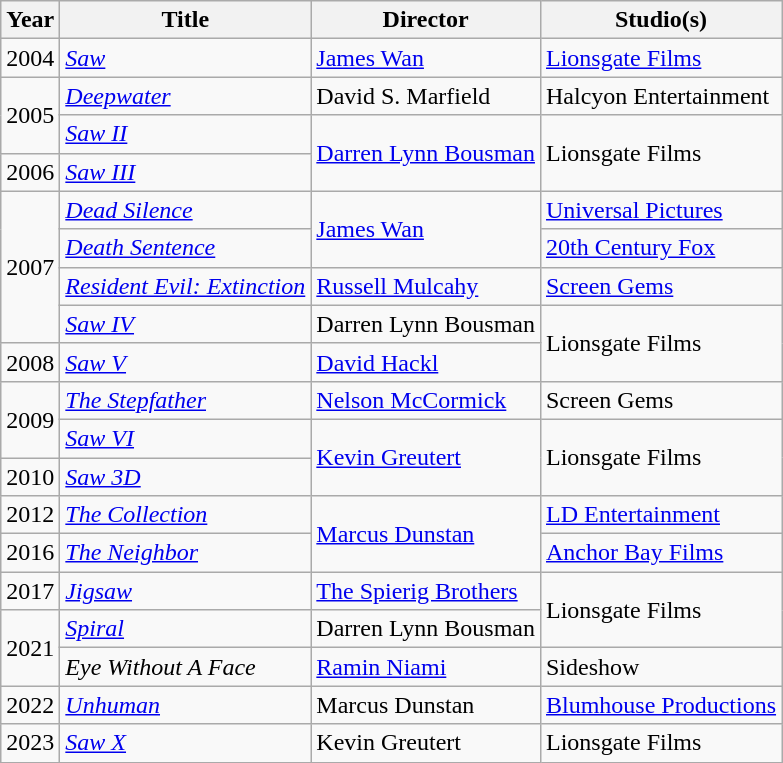<table class="wikitable plainrowheaders">
<tr>
<th>Year</th>
<th>Title</th>
<th>Director</th>
<th>Studio(s)</th>
</tr>
<tr>
<td>2004</td>
<td><em><a href='#'>Saw</a></em></td>
<td><a href='#'>James Wan</a></td>
<td><a href='#'>Lionsgate Films</a></td>
</tr>
<tr>
<td rowspan=2>2005</td>
<td><em><a href='#'>Deepwater</a></em></td>
<td>David S. Marfield</td>
<td>Halcyon Entertainment</td>
</tr>
<tr>
<td><em><a href='#'>Saw II</a></em></td>
<td rowspan=2><a href='#'>Darren Lynn Bousman</a></td>
<td rowspan=2>Lionsgate Films</td>
</tr>
<tr>
<td>2006</td>
<td><em><a href='#'>Saw III</a></em></td>
</tr>
<tr>
<td rowspan=4>2007</td>
<td><em><a href='#'>Dead Silence</a></em></td>
<td rowspan=2><a href='#'>James Wan</a></td>
<td><a href='#'>Universal Pictures</a></td>
</tr>
<tr>
<td><em><a href='#'>Death Sentence</a></em></td>
<td><a href='#'>20th Century Fox</a></td>
</tr>
<tr>
<td><em><a href='#'>Resident Evil: Extinction</a></em></td>
<td><a href='#'>Russell Mulcahy</a></td>
<td><a href='#'>Screen Gems</a></td>
</tr>
<tr>
<td><em><a href='#'>Saw IV</a></em></td>
<td>Darren Lynn Bousman</td>
<td rowspan=2>Lionsgate Films</td>
</tr>
<tr>
<td>2008</td>
<td><em><a href='#'>Saw V</a></em></td>
<td><a href='#'>David Hackl</a></td>
</tr>
<tr>
<td rowspan=2>2009</td>
<td><em><a href='#'>The Stepfather</a></em></td>
<td><a href='#'>Nelson McCormick</a></td>
<td>Screen Gems</td>
</tr>
<tr>
<td><em><a href='#'>Saw VI</a></em></td>
<td rowspan=2><a href='#'>Kevin Greutert</a></td>
<td rowspan=2>Lionsgate Films</td>
</tr>
<tr>
<td>2010</td>
<td><em><a href='#'>Saw 3D</a></em></td>
</tr>
<tr>
<td>2012</td>
<td><em><a href='#'>The Collection</a></em></td>
<td rowspan=2><a href='#'>Marcus Dunstan</a></td>
<td><a href='#'>LD Entertainment</a></td>
</tr>
<tr>
<td>2016</td>
<td><em><a href='#'>The Neighbor</a></em></td>
<td><a href='#'>Anchor Bay Films</a></td>
</tr>
<tr>
<td>2017</td>
<td><em><a href='#'>Jigsaw</a></em></td>
<td><a href='#'>The Spierig Brothers</a></td>
<td rowspan=2>Lionsgate Films</td>
</tr>
<tr>
<td rowspan=2>2021</td>
<td><em><a href='#'>Spiral</a></em></td>
<td>Darren Lynn Bousman</td>
</tr>
<tr>
<td><em>Eye Without A Face</em></td>
<td><a href='#'>Ramin Niami</a></td>
<td>Sideshow</td>
</tr>
<tr>
<td>2022</td>
<td><em><a href='#'>Unhuman</a></em></td>
<td>Marcus Dunstan</td>
<td><a href='#'>Blumhouse Productions</a></td>
</tr>
<tr>
<td>2023</td>
<td><em><a href='#'>Saw X</a></em></td>
<td>Kevin Greutert</td>
<td>Lionsgate Films</td>
</tr>
</table>
